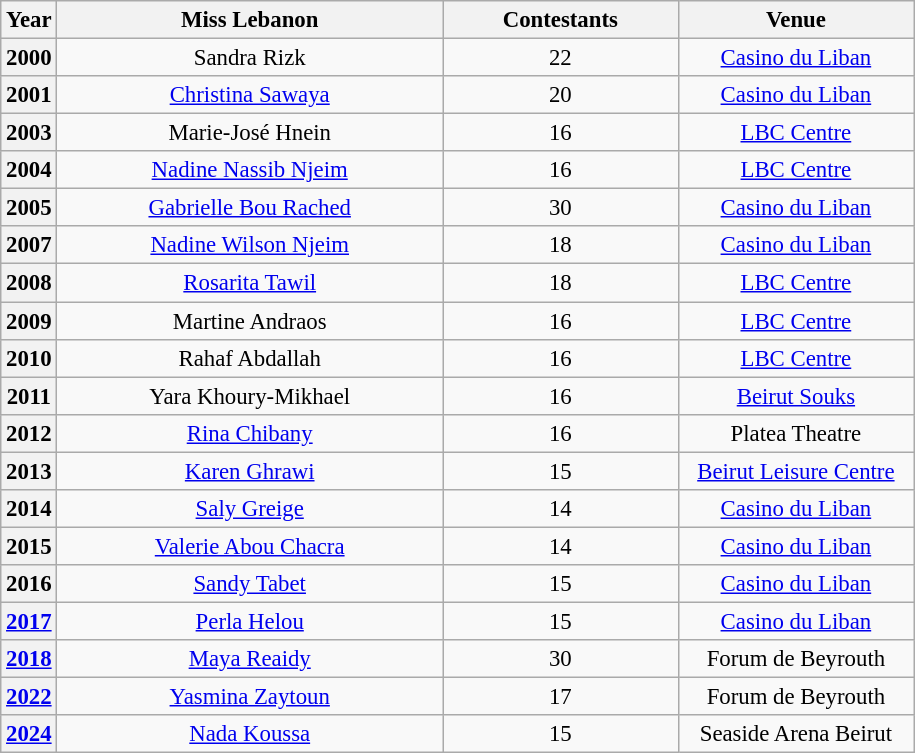<table class="wikitable sortable" style="font-size:95%; text-align:center;">
<tr>
<th !width="60">Year</th>
<th width="250">Miss Lebanon</th>
<th width="150">Contestants</th>
<th width="150">Venue</th>
</tr>
<tr>
<th>2000</th>
<td>Sandra Rizk</td>
<td>22</td>
<td><a href='#'>Casino du Liban</a></td>
</tr>
<tr>
<th>2001</th>
<td><a href='#'>Christina Sawaya</a></td>
<td>20</td>
<td><a href='#'>Casino du Liban</a></td>
</tr>
<tr>
<th>2003</th>
<td>Marie-José Hnein</td>
<td>16</td>
<td><a href='#'>LBC Centre</a></td>
</tr>
<tr>
<th>2004</th>
<td><a href='#'>Nadine Nassib Njeim</a></td>
<td>16</td>
<td><a href='#'>LBC Centre</a></td>
</tr>
<tr>
<th>2005</th>
<td><a href='#'>Gabrielle Bou Rached</a></td>
<td>30</td>
<td><a href='#'>Casino du Liban</a></td>
</tr>
<tr>
<th>2007</th>
<td><a href='#'>Nadine Wilson Njeim</a></td>
<td>18</td>
<td><a href='#'>Casino du Liban</a></td>
</tr>
<tr>
<th>2008</th>
<td><a href='#'>Rosarita Tawil</a></td>
<td>18</td>
<td><a href='#'>LBC Centre</a></td>
</tr>
<tr>
<th>2009</th>
<td>Martine Andraos</td>
<td>16</td>
<td><a href='#'>LBC Centre</a></td>
</tr>
<tr>
<th>2010</th>
<td>Rahaf Abdallah</td>
<td>16</td>
<td><a href='#'>LBC Centre</a></td>
</tr>
<tr>
<th>2011</th>
<td>Yara Khoury-Mikhael</td>
<td>16</td>
<td><a href='#'>Beirut Souks</a></td>
</tr>
<tr>
<th>2012</th>
<td><a href='#'>Rina Chibany</a></td>
<td>16</td>
<td>Platea Theatre</td>
</tr>
<tr>
<th>2013</th>
<td><a href='#'>Karen Ghrawi</a></td>
<td>15</td>
<td><a href='#'>Beirut Leisure Centre</a></td>
</tr>
<tr>
<th>2014</th>
<td><a href='#'>Saly Greige</a></td>
<td>14</td>
<td><a href='#'>Casino du Liban</a></td>
</tr>
<tr>
<th>2015</th>
<td><a href='#'>Valerie Abou Chacra</a></td>
<td>14</td>
<td><a href='#'>Casino du Liban</a></td>
</tr>
<tr>
<th>2016</th>
<td><a href='#'>Sandy Tabet</a></td>
<td>15</td>
<td><a href='#'>Casino du Liban</a></td>
</tr>
<tr>
<th><a href='#'>2017</a></th>
<td><a href='#'>Perla Helou</a></td>
<td>15</td>
<td><a href='#'>Casino du Liban</a></td>
</tr>
<tr>
<th><a href='#'>2018</a></th>
<td><a href='#'>Maya Reaidy</a></td>
<td>30</td>
<td>Forum de Beyrouth</td>
</tr>
<tr>
<th><a href='#'>2022</a></th>
<td><a href='#'>Yasmina Zaytoun</a></td>
<td>17</td>
<td>Forum de Beyrouth</td>
</tr>
<tr>
<th><a href='#'>2024</a></th>
<td><a href='#'>Nada Koussa</a></td>
<td>15</td>
<td>Seaside Arena Beirut</td>
</tr>
</table>
